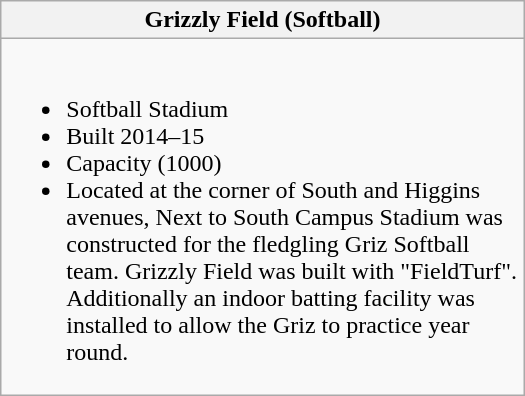<table class="wikitable collapsible collapsed" style="width:350px;">
<tr>
<th><strong>Grizzly Field</strong> (Softball)</th>
</tr>
<tr>
<td><br><ul><li>Softball Stadium</li><li>Built 2014–15</li><li>Capacity (1000)</li><li>Located at the corner of South and Higgins avenues, Next to South Campus Stadium was constructed for the fledgling Griz Softball team. Grizzly Field was built with "FieldTurf". Additionally an indoor batting facility was installed to allow the Griz to practice year round.</li></ul></td>
</tr>
</table>
